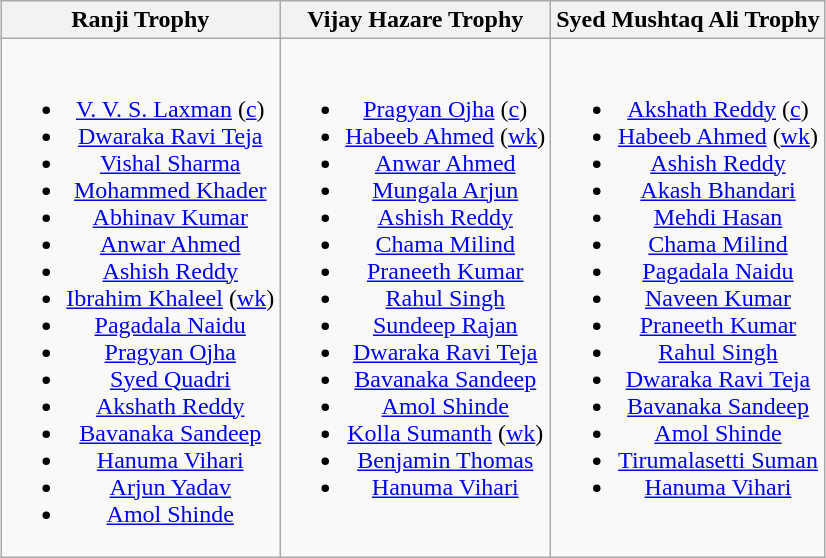<table class="wikitable" style="text-align:center; margin:auto">
<tr>
<th>Ranji Trophy</th>
<th>Vijay Hazare Trophy</th>
<th>Syed Mushtaq Ali Trophy</th>
</tr>
<tr style="vertical-align:top">
<td><br><ul><li><a href='#'>V. V. S. Laxman</a> (<a href='#'>c</a>)</li><li><a href='#'>Dwaraka Ravi Teja</a></li><li><a href='#'>Vishal Sharma</a></li><li><a href='#'>Mohammed Khader</a></li><li><a href='#'>Abhinav Kumar</a></li><li><a href='#'>Anwar Ahmed</a></li><li><a href='#'>Ashish Reddy</a></li><li><a href='#'>Ibrahim Khaleel</a> (<a href='#'>wk</a>)</li><li><a href='#'>Pagadala Naidu</a></li><li><a href='#'>Pragyan Ojha</a></li><li><a href='#'>Syed Quadri</a></li><li><a href='#'>Akshath Reddy</a></li><li><a href='#'>Bavanaka Sandeep</a></li><li><a href='#'>Hanuma Vihari</a></li><li><a href='#'>Arjun Yadav</a></li><li><a href='#'>Amol Shinde</a></li></ul></td>
<td><br><ul><li><a href='#'>Pragyan Ojha</a> (<a href='#'>c</a>)</li><li><a href='#'>Habeeb Ahmed</a> (<a href='#'>wk</a>)</li><li><a href='#'>Anwar Ahmed</a></li><li><a href='#'>Mungala Arjun</a></li><li><a href='#'>Ashish Reddy</a></li><li><a href='#'>Chama Milind</a></li><li><a href='#'>Praneeth Kumar</a></li><li><a href='#'>Rahul Singh</a></li><li><a href='#'>Sundeep Rajan</a></li><li><a href='#'>Dwaraka Ravi Teja</a></li><li><a href='#'>Bavanaka Sandeep</a></li><li><a href='#'>Amol Shinde</a></li><li><a href='#'>Kolla Sumanth</a> (<a href='#'>wk</a>)</li><li><a href='#'>Benjamin Thomas</a></li><li><a href='#'>Hanuma Vihari</a></li></ul></td>
<td><br><ul><li><a href='#'>Akshath Reddy</a> (<a href='#'>c</a>)</li><li><a href='#'>Habeeb Ahmed</a> (<a href='#'>wk</a>)</li><li><a href='#'>Ashish Reddy</a></li><li><a href='#'>Akash Bhandari</a></li><li><a href='#'>Mehdi Hasan</a></li><li><a href='#'>Chama Milind</a></li><li><a href='#'>Pagadala Naidu</a></li><li><a href='#'>Naveen Kumar</a></li><li><a href='#'>Praneeth Kumar</a></li><li><a href='#'>Rahul Singh</a></li><li><a href='#'>Dwaraka Ravi Teja</a></li><li><a href='#'>Bavanaka Sandeep</a></li><li><a href='#'>Amol Shinde</a></li><li><a href='#'>Tirumalasetti Suman</a></li><li><a href='#'>Hanuma Vihari</a></li></ul></td>
</tr>
</table>
